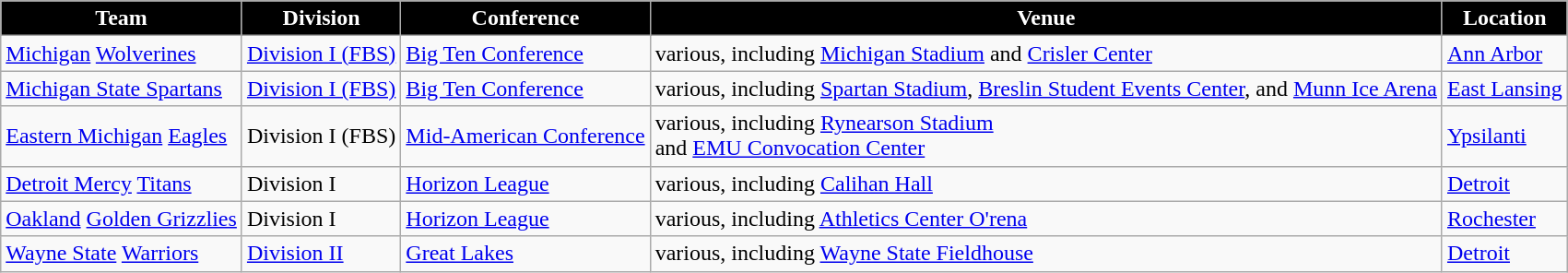<table class="wikitable">
<tr>
<th style="background:black; color:white">Team</th>
<th style="background:black; color:white">Division</th>
<th style="background:black; color:white">Conference</th>
<th style="background:black; color:white">Venue</th>
<th style="background:black; color:white">Location</th>
</tr>
<tr>
<td><a href='#'>Michigan</a> <a href='#'>Wolverines</a></td>
<td><a href='#'>Division I (FBS)</a></td>
<td><a href='#'>Big Ten Conference</a></td>
<td>various, including <a href='#'>Michigan Stadium</a> and <a href='#'>Crisler Center</a></td>
<td><a href='#'>Ann Arbor</a></td>
</tr>
<tr>
<td><a href='#'>Michigan State Spartans</a></td>
<td><a href='#'>Division I (FBS)</a></td>
<td><a href='#'>Big Ten Conference</a></td>
<td>various, including <a href='#'>Spartan Stadium</a>, <a href='#'>Breslin Student Events Center</a>, and <a href='#'>Munn Ice Arena</a></td>
<td><a href='#'>East Lansing</a></td>
</tr>
<tr>
<td><a href='#'>Eastern Michigan</a> <a href='#'>Eagles</a></td>
<td>Division I (FBS)</td>
<td><a href='#'>Mid-American Conference</a></td>
<td>various, including <a href='#'>Rynearson Stadium</a> <br> and <a href='#'>EMU Convocation Center</a></td>
<td><a href='#'>Ypsilanti</a></td>
</tr>
<tr>
<td><a href='#'>Detroit Mercy</a> <a href='#'>Titans</a></td>
<td>Division I</td>
<td><a href='#'>Horizon League</a></td>
<td>various, including <a href='#'>Calihan Hall</a></td>
<td><a href='#'>Detroit</a></td>
</tr>
<tr>
<td><a href='#'>Oakland</a> <a href='#'>Golden Grizzlies</a></td>
<td>Division I</td>
<td><a href='#'>Horizon League</a></td>
<td>various, including <a href='#'>Athletics Center O'rena</a></td>
<td><a href='#'>Rochester</a></td>
</tr>
<tr>
<td><a href='#'>Wayne State</a> <a href='#'>Warriors</a></td>
<td><a href='#'>Division II</a></td>
<td><a href='#'>Great Lakes</a></td>
<td>various, including <a href='#'>Wayne State Fieldhouse</a></td>
<td><a href='#'>Detroit</a></td>
</tr>
</table>
